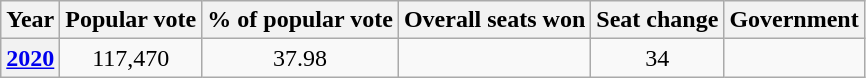<table class="wikitable" style="text-align:center">
<tr>
<th>Year</th>
<th>Popular vote</th>
<th>% of popular vote</th>
<th>Overall seats won</th>
<th>Seat change</th>
<th rowspan=1>Government</th>
</tr>
<tr>
<th><a href='#'>2020</a></th>
<td>117,470</td>
<td>37.98</td>
<td></td>
<td> 34</td>
<td></td>
</tr>
</table>
